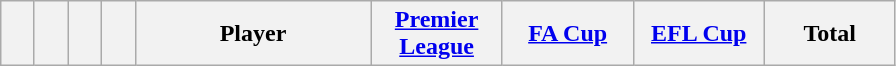<table class="wikitable sortable" style="text-align:center">
<tr>
<th width=15></th>
<th width=15></th>
<th width=15></th>
<th width=15></th>
<th width=150>Player</th>
<th width=80><a href='#'>Premier League</a></th>
<th width=80><a href='#'>FA Cup</a></th>
<th width=80><a href='#'>EFL Cup</a></th>
<th width=80>Total</th>
</tr>
</table>
